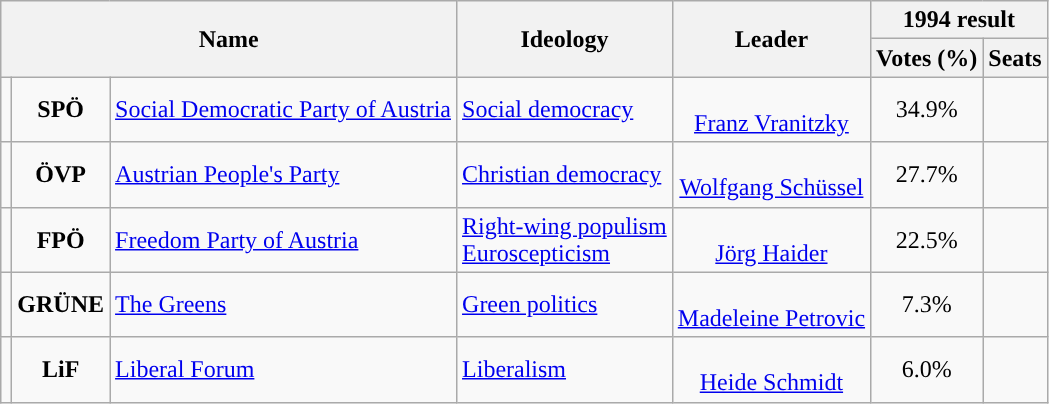<table class="wikitable">
<tr>
<th rowspan="2" colspan="3">Name</th>
<th rowspan="2">Ideology</th>
<th rowspan="2">Leader</th>
<th colspan="2">1994 result</th>
</tr>
<tr>
<th>Votes (%)</th>
<th>Seats</th>
</tr>
<tr>
<td style="background:"></td>
<td style="text-align:center;"><strong>SPÖ</strong></td>
<td><a href='#'>Social Democratic Party of Austria</a><br></td>
<td><a href='#'>Social democracy</a></td>
<td align=center><br><a href='#'>Franz Vranitzky</a></td>
<td style="text-align:center;">34.9%</td>
<td></td>
</tr>
<tr>
<td style="background:"></td>
<td style="text-align:center;"><strong>ÖVP</strong></td>
<td><a href='#'>Austrian People's Party</a><br></td>
<td><a href='#'>Christian democracy</a></td>
<td align=center><br><a href='#'>Wolfgang Schüssel</a></td>
<td style="text-align:center;">27.7%</td>
<td></td>
</tr>
<tr>
<td style="background:"></td>
<td style="text-align:center;"><strong>FPÖ</strong></td>
<td><a href='#'>Freedom Party of Austria</a><br></td>
<td><a href='#'>Right-wing populism</a><br><a href='#'>Euroscepticism</a></td>
<td align=center><br><a href='#'>Jörg Haider</a></td>
<td style="text-align:center;">22.5%</td>
<td></td>
</tr>
<tr>
<td style="background:"></td>
<td style="text-align:center;"><strong>GRÜNE</strong></td>
<td><a href='#'>The Greens</a><br></td>
<td><a href='#'>Green politics</a></td>
<td align=center><br><a href='#'>Madeleine Petrovic</a></td>
<td style="text-align:center;">7.3%</td>
<td></td>
</tr>
<tr>
<td style="background:"></td>
<td style="text-align:center;"><strong>LiF</strong></td>
<td><a href='#'>Liberal Forum</a><br></td>
<td><a href='#'>Liberalism</a></td>
<td align=center><br><a href='#'>Heide Schmidt</a></td>
<td style="text-align:center;">6.0%</td>
<td></td>
</tr>
</table>
